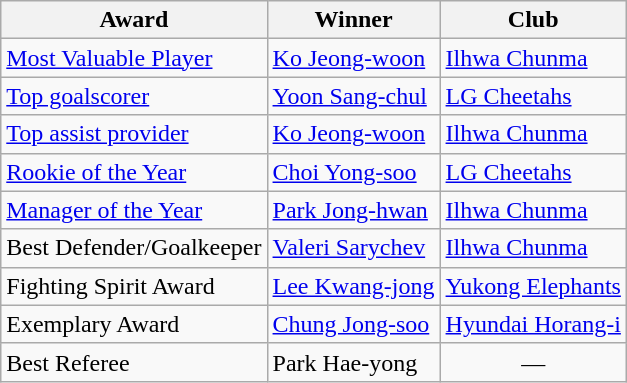<table class="wikitable">
<tr>
<th>Award</th>
<th>Winner</th>
<th>Club</th>
</tr>
<tr>
<td><a href='#'>Most Valuable Player</a></td>
<td> <a href='#'>Ko Jeong-woon</a></td>
<td><a href='#'>Ilhwa Chunma</a></td>
</tr>
<tr>
<td><a href='#'>Top goalscorer</a></td>
<td> <a href='#'>Yoon Sang-chul</a></td>
<td><a href='#'>LG Cheetahs</a></td>
</tr>
<tr>
<td><a href='#'>Top assist provider</a></td>
<td> <a href='#'>Ko Jeong-woon</a></td>
<td><a href='#'>Ilhwa Chunma</a></td>
</tr>
<tr>
<td><a href='#'>Rookie of the Year</a></td>
<td> <a href='#'>Choi Yong-soo</a></td>
<td><a href='#'>LG Cheetahs</a></td>
</tr>
<tr>
<td><a href='#'>Manager of the Year</a></td>
<td> <a href='#'>Park Jong-hwan</a></td>
<td><a href='#'>Ilhwa Chunma</a></td>
</tr>
<tr>
<td>Best Defender/Goalkeeper</td>
<td> <a href='#'>Valeri Sarychev</a></td>
<td><a href='#'>Ilhwa Chunma</a></td>
</tr>
<tr>
<td>Fighting Spirit Award</td>
<td> <a href='#'>Lee Kwang-jong</a></td>
<td><a href='#'>Yukong Elephants</a></td>
</tr>
<tr>
<td>Exemplary Award</td>
<td> <a href='#'>Chung Jong-soo</a></td>
<td><a href='#'>Hyundai Horang-i</a></td>
</tr>
<tr>
<td>Best Referee</td>
<td> Park Hae-yong</td>
<td align="center">—</td>
</tr>
</table>
